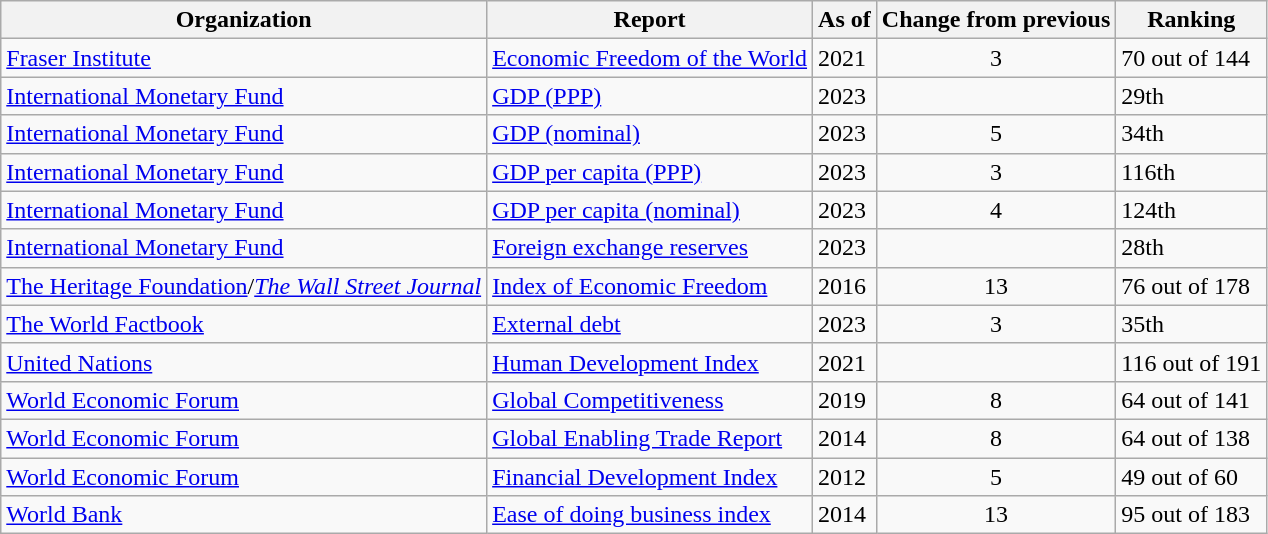<table class="sortable wikitable">
<tr>
<th>Organization</th>
<th>Report</th>
<th>As of</th>
<th>Change from previous</th>
<th>Ranking</th>
</tr>
<tr>
<td><a href='#'>Fraser Institute</a></td>
<td><a href='#'>Economic Freedom of the World</a></td>
<td>2021</td>
<td style="text-align:center"> 3</td>
<td>70 out of 144</td>
</tr>
<tr>
<td><a href='#'>International Monetary Fund</a></td>
<td><a href='#'>GDP (PPP)</a></td>
<td>2023</td>
<td style="text-align:center"></td>
<td>29th</td>
</tr>
<tr>
<td><a href='#'>International Monetary Fund</a></td>
<td><a href='#'>GDP (nominal)</a></td>
<td>2023</td>
<td style="text-align:center"> 5</td>
<td>34th</td>
</tr>
<tr>
<td><a href='#'>International Monetary Fund</a></td>
<td><a href='#'>GDP per capita (PPP)</a></td>
<td>2023</td>
<td style="text-align:center"> 3</td>
<td>116th</td>
</tr>
<tr>
<td><a href='#'>International Monetary Fund</a></td>
<td><a href='#'>GDP per capita (nominal)</a></td>
<td>2023</td>
<td style="text-align:center"> 4</td>
<td>124th</td>
</tr>
<tr>
<td><a href='#'>International Monetary Fund</a></td>
<td><a href='#'>Foreign exchange reserves</a></td>
<td>2023</td>
<td style="text-align:center"></td>
<td>28th</td>
</tr>
<tr>
<td><a href='#'>The Heritage Foundation</a>/<em><a href='#'>The Wall Street Journal</a></em></td>
<td><a href='#'>Index of Economic Freedom</a></td>
<td>2016</td>
<td style="text-align:center"> 13</td>
<td>76 out of 178</td>
</tr>
<tr>
<td><a href='#'>The World Factbook</a></td>
<td><a href='#'>External debt</a></td>
<td>2023</td>
<td style="text-align:center"> 3</td>
<td>35th</td>
</tr>
<tr>
<td><a href='#'>United Nations</a></td>
<td><a href='#'>Human Development Index</a></td>
<td>2021</td>
<td style="text-align:center"></td>
<td>116 out of 191</td>
</tr>
<tr>
<td><a href='#'>World Economic Forum</a></td>
<td><a href='#'>Global Competitiveness</a></td>
<td>2019</td>
<td style="text-align:center"> 8</td>
<td>64 out of 141</td>
</tr>
<tr>
<td><a href='#'>World Economic Forum</a></td>
<td><a href='#'>Global Enabling Trade Report</a></td>
<td>2014</td>
<td style="text-align:center"> 8</td>
<td>64 out of 138</td>
</tr>
<tr>
<td><a href='#'>World Economic Forum</a></td>
<td><a href='#'>Financial Development Index</a></td>
<td>2012</td>
<td style="text-align:center"> 5</td>
<td>49 out of 60</td>
</tr>
<tr>
<td><a href='#'>World Bank</a></td>
<td><a href='#'>Ease of doing business index</a></td>
<td>2014</td>
<td style="text-align:center"> 13</td>
<td>95 out of 183</td>
</tr>
</table>
